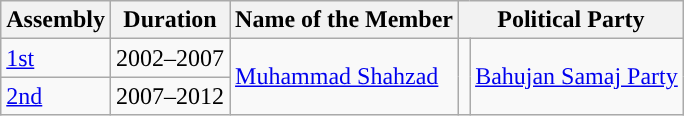<table class="wikitable sortable">
<tr>
<th>Assembly</th>
<th>Duration</th>
<th>Name of the Member</th>
<th colspan=2>Political Party</th>
</tr>
<tr>
<td><a href='#'>1st</a></td>
<td>2002–2007</td>
<td rowspan=2><a href='#'>Muhammad Shahzad</a></td>
<td rowspan=2 style="background:"></td>
<td rowspan=2><a href='#'>Bahujan Samaj Party</a></td>
</tr>
<tr>
<td><a href='#'>2nd</a></td>
<td>2007–2012</td>
</tr>
</table>
